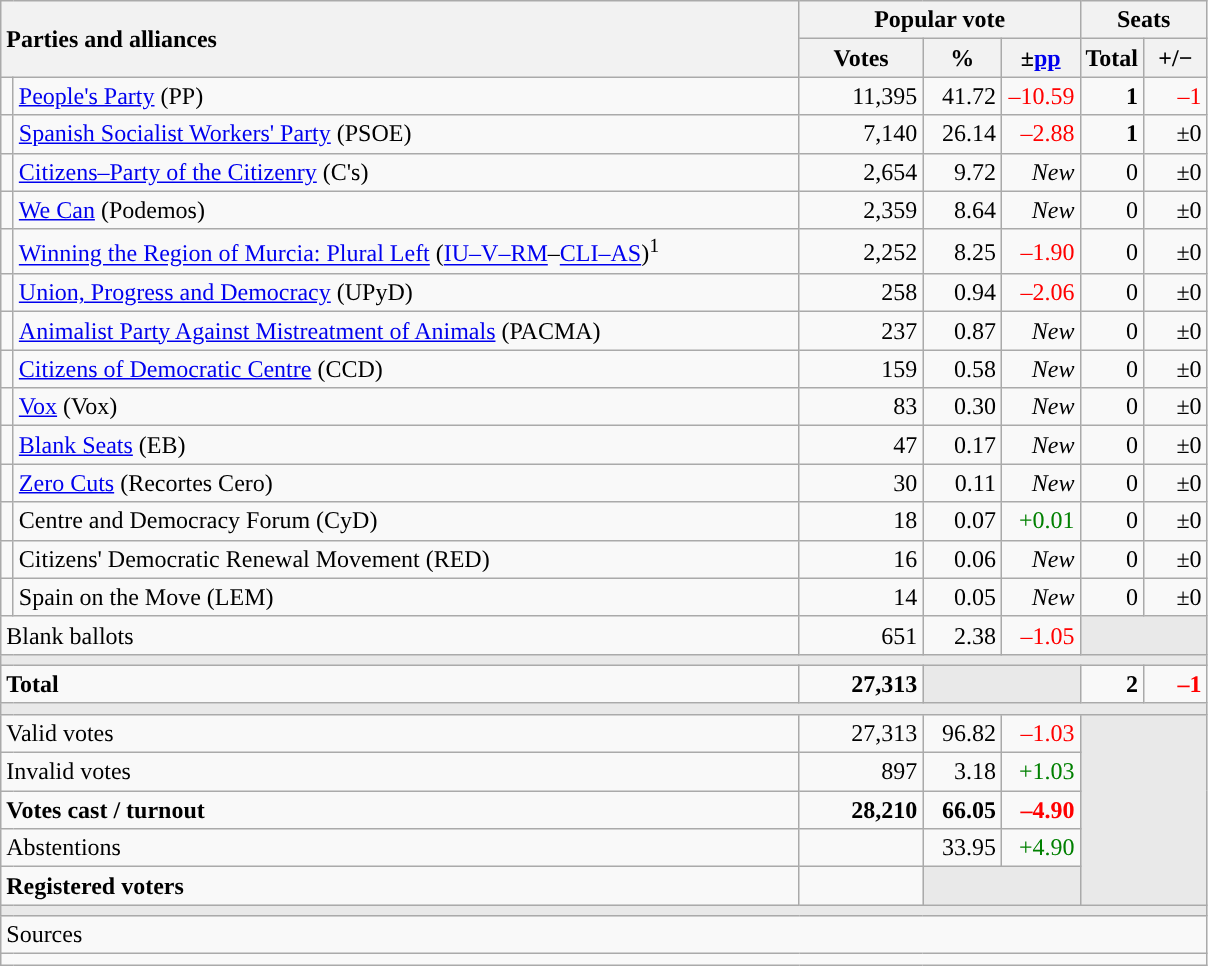<table class="wikitable" style="text-align:right;">
<tr>
<th style="text-align:left;" rowspan="2" colspan="2" width="525">Parties and alliances</th>
<th colspan="3">Popular vote</th>
<th colspan="2">Seats</th>
</tr>
<tr>
<th width="75">Votes</th>
<th width="45">%</th>
<th width="45">±<a href='#'>pp</a></th>
<th width="35">Total</th>
<th width="35">+/−</th>
</tr>
<tr>
<td width="1" style="color:inherit;background:"></td>
<td align="left"><a href='#'>People's Party</a> (PP)</td>
<td>11,395</td>
<td>41.72</td>
<td style="color:red;">–10.59</td>
<td><strong>1</strong></td>
<td style="color:red;">–1</td>
</tr>
<tr>
<td style="color:inherit;background:"></td>
<td align="left"><a href='#'>Spanish Socialist Workers' Party</a> (PSOE)</td>
<td>7,140</td>
<td>26.14</td>
<td style="color:red;">–2.88</td>
<td><strong>1</strong></td>
<td>±0</td>
</tr>
<tr>
<td style="color:inherit;background:"></td>
<td align="left"><a href='#'>Citizens–Party of the Citizenry</a> (C's)</td>
<td>2,654</td>
<td>9.72</td>
<td><em>New</em></td>
<td>0</td>
<td>±0</td>
</tr>
<tr>
<td style="color:inherit;background:"></td>
<td align="left"><a href='#'>We Can</a> (Podemos)</td>
<td>2,359</td>
<td>8.64</td>
<td><em>New</em></td>
<td>0</td>
<td>±0</td>
</tr>
<tr>
<td style="color:inherit;background:"></td>
<td align="left"><a href='#'>Winning the Region of Murcia: Plural Left</a> (<a href='#'>IU–V–RM</a>–<a href='#'>CLI–AS</a>)<sup>1</sup></td>
<td>2,252</td>
<td>8.25</td>
<td style="color:red;">–1.90</td>
<td>0</td>
<td>±0</td>
</tr>
<tr>
<td style="color:inherit;background:"></td>
<td align="left"><a href='#'>Union, Progress and Democracy</a> (UPyD)</td>
<td>258</td>
<td>0.94</td>
<td style="color:red;">–2.06</td>
<td>0</td>
<td>±0</td>
</tr>
<tr>
<td style="color:inherit;background:"></td>
<td align="left"><a href='#'>Animalist Party Against Mistreatment of Animals</a> (PACMA)</td>
<td>237</td>
<td>0.87</td>
<td><em>New</em></td>
<td>0</td>
<td>±0</td>
</tr>
<tr>
<td style="color:inherit;background:"></td>
<td align="left"><a href='#'>Citizens of Democratic Centre</a> (CCD)</td>
<td>159</td>
<td>0.58</td>
<td><em>New</em></td>
<td>0</td>
<td>±0</td>
</tr>
<tr>
<td style="color:inherit;background:"></td>
<td align="left"><a href='#'>Vox</a> (Vox)</td>
<td>83</td>
<td>0.30</td>
<td><em>New</em></td>
<td>0</td>
<td>±0</td>
</tr>
<tr>
<td style="color:inherit;background:"></td>
<td align="left"><a href='#'>Blank Seats</a> (EB)</td>
<td>47</td>
<td>0.17</td>
<td><em>New</em></td>
<td>0</td>
<td>±0</td>
</tr>
<tr>
<td style="color:inherit;background:"></td>
<td align="left"><a href='#'>Zero Cuts</a> (Recortes Cero)</td>
<td>30</td>
<td>0.11</td>
<td><em>New</em></td>
<td>0</td>
<td>±0</td>
</tr>
<tr>
<td style="color:inherit;background:"></td>
<td align="left">Centre and Democracy Forum (CyD)</td>
<td>18</td>
<td>0.07</td>
<td style="color:green;">+0.01</td>
<td>0</td>
<td>±0</td>
</tr>
<tr>
<td style="color:inherit;background:"></td>
<td align="left">Citizens' Democratic Renewal Movement (RED)</td>
<td>16</td>
<td>0.06</td>
<td><em>New</em></td>
<td>0</td>
<td>±0</td>
</tr>
<tr>
<td style="color:inherit;background:"></td>
<td align="left">Spain on the Move (LEM)</td>
<td>14</td>
<td>0.05</td>
<td><em>New</em></td>
<td>0</td>
<td>±0</td>
</tr>
<tr>
<td align="left" colspan="2">Blank ballots</td>
<td>651</td>
<td>2.38</td>
<td style="color:red;">–1.05</td>
<td bgcolor="#E9E9E9" colspan="2"></td>
</tr>
<tr>
<td colspan="7" bgcolor="#E9E9E9"></td>
</tr>
<tr style="font-weight:bold;">
<td align="left" colspan="2">Total</td>
<td>27,313</td>
<td bgcolor="#E9E9E9" colspan="2"></td>
<td>2</td>
<td style="color:red;">–1</td>
</tr>
<tr>
<td colspan="7" bgcolor="#E9E9E9"></td>
</tr>
<tr>
<td align="left" colspan="2">Valid votes</td>
<td>27,313</td>
<td>96.82</td>
<td style="color:red;">–1.03</td>
<td bgcolor="#E9E9E9" colspan="2" rowspan="5"></td>
</tr>
<tr>
<td align="left" colspan="2">Invalid votes</td>
<td>897</td>
<td>3.18</td>
<td style="color:green;">+1.03</td>
</tr>
<tr style="font-weight:bold;">
<td align="left" colspan="2">Votes cast / turnout</td>
<td>28,210</td>
<td>66.05</td>
<td style="color:red;">–4.90</td>
</tr>
<tr>
<td align="left" colspan="2">Abstentions</td>
<td></td>
<td>33.95</td>
<td style="color:green;">+4.90</td>
</tr>
<tr style="font-weight:bold;">
<td align="left" colspan="2">Registered voters</td>
<td></td>
<td bgcolor="#E9E9E9" colspan="2"></td>
</tr>
<tr>
<td colspan="7" bgcolor="#E9E9E9"></td>
</tr>
<tr>
<td align="left" colspan="7">Sources</td>
</tr>
<tr>
<td colspan="7" style="text-align:left; max-width:790px;"></td>
</tr>
</table>
